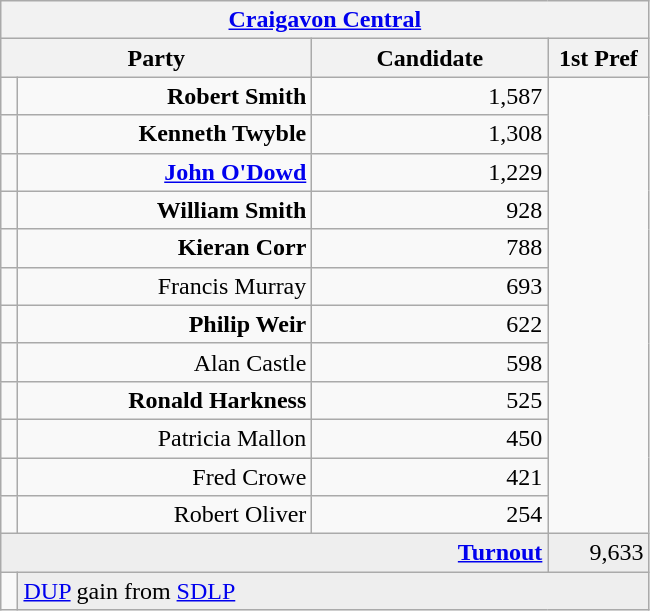<table class="wikitable">
<tr>
<th colspan="4" align="center"><a href='#'>Craigavon Central</a></th>
</tr>
<tr>
<th colspan="2" align="center" width=200>Party</th>
<th width=150>Candidate</th>
<th width=60>1st Pref</th>
</tr>
<tr>
<td></td>
<td align="right"><strong>Robert Smith</strong></td>
<td align="right">1,587</td>
</tr>
<tr>
<td></td>
<td align="right"><strong>Kenneth Twyble</strong></td>
<td align="right">1,308</td>
</tr>
<tr>
<td></td>
<td align="right"><strong><a href='#'>John O'Dowd</a></strong></td>
<td align="right">1,229</td>
</tr>
<tr>
<td></td>
<td align="right"><strong>William Smith</strong></td>
<td align="right">928</td>
</tr>
<tr>
<td></td>
<td align="right"><strong>Kieran Corr</strong></td>
<td align="right">788</td>
</tr>
<tr>
<td></td>
<td align="right">Francis Murray</td>
<td align="right">693</td>
</tr>
<tr>
<td></td>
<td align="right"><strong>Philip Weir</strong></td>
<td align="right">622</td>
</tr>
<tr>
<td></td>
<td align="right">Alan Castle</td>
<td align="right">598</td>
</tr>
<tr>
<td></td>
<td align="right"><strong>Ronald Harkness</strong></td>
<td align="right">525</td>
</tr>
<tr>
<td></td>
<td align="right">Patricia Mallon</td>
<td align="right">450</td>
</tr>
<tr>
<td></td>
<td align="right">Fred Crowe</td>
<td align="right">421</td>
</tr>
<tr>
<td></td>
<td align="right">Robert Oliver</td>
<td align="right">254</td>
</tr>
<tr bgcolor="EEEEEE">
<td colspan=3 align="right"><strong><a href='#'>Turnout</a></strong></td>
<td align="right">9,633</td>
</tr>
<tr>
<td bgcolor=></td>
<td colspan=3 bgcolor="EEEEEE"><a href='#'>DUP</a> gain from <a href='#'>SDLP</a></td>
</tr>
</table>
